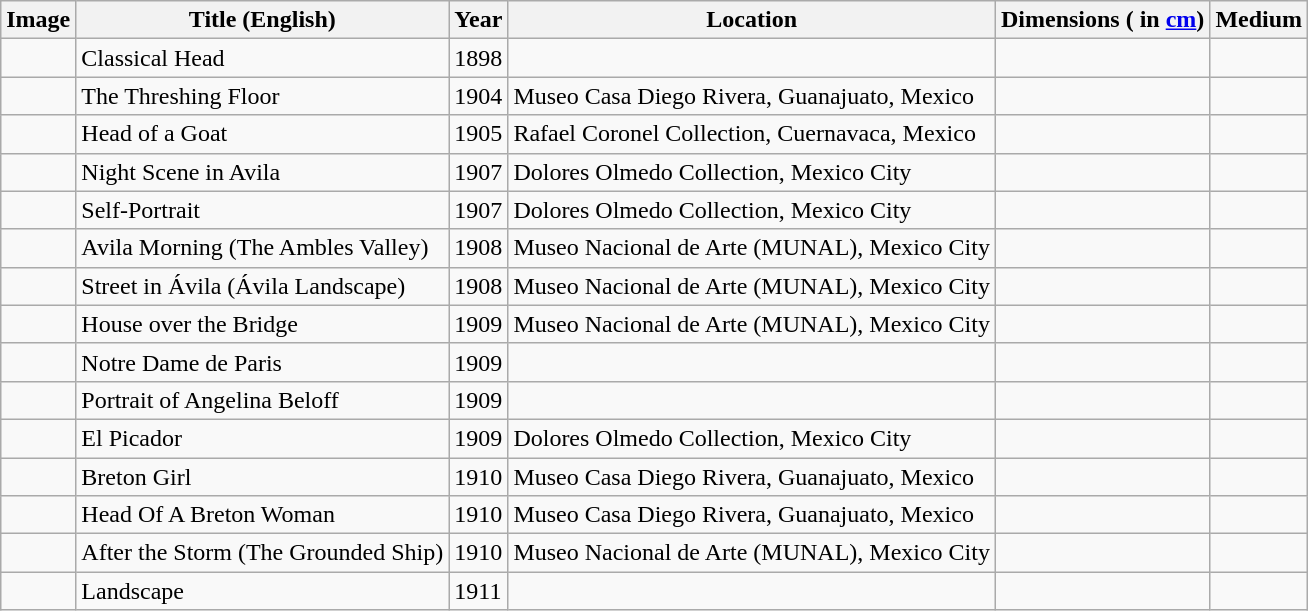<table class="wikitable sortable">
<tr>
<th>Image</th>
<th>Title (English)</th>
<th>Year</th>
<th>Location</th>
<th>Dimensions ( in <a href='#'>cm</a>)</th>
<th>Medium</th>
</tr>
<tr>
<td></td>
<td>Classical Head</td>
<td>1898</td>
<td></td>
<td></td>
<td></td>
</tr>
<tr>
<td></td>
<td>The Threshing Floor</td>
<td>1904</td>
<td>Museo Casa Diego Rivera, Guanajuato, Mexico</td>
<td></td>
<td></td>
</tr>
<tr>
<td></td>
<td>Head of a Goat</td>
<td>1905</td>
<td>Rafael Coronel Collection, Cuernavaca, Mexico</td>
<td></td>
<td></td>
</tr>
<tr>
<td></td>
<td>Night Scene in Avila</td>
<td>1907</td>
<td>Dolores Olmedo Collection, Mexico City</td>
<td></td>
<td></td>
</tr>
<tr>
<td></td>
<td>Self-Portrait</td>
<td>1907</td>
<td>Dolores Olmedo Collection, Mexico City</td>
<td></td>
<td></td>
</tr>
<tr>
<td></td>
<td>Avila Morning (The Ambles Valley)</td>
<td>1908</td>
<td>Museo Nacional de Arte (MUNAL), Mexico City</td>
<td></td>
<td></td>
</tr>
<tr>
<td></td>
<td>Street in Ávila (Ávila Landscape)</td>
<td>1908</td>
<td>Museo Nacional de Arte (MUNAL), Mexico City</td>
<td></td>
<td></td>
</tr>
<tr>
<td></td>
<td>House over the Bridge</td>
<td>1909</td>
<td>Museo Nacional de Arte (MUNAL), Mexico City</td>
<td></td>
<td></td>
</tr>
<tr>
<td></td>
<td>Notre Dame de Paris</td>
<td>1909</td>
<td></td>
<td></td>
<td></td>
</tr>
<tr>
<td></td>
<td>Portrait of Angelina Beloff</td>
<td>1909</td>
<td></td>
<td></td>
<td></td>
</tr>
<tr>
<td></td>
<td>El Picador</td>
<td>1909</td>
<td>Dolores Olmedo Collection, Mexico City</td>
<td></td>
<td></td>
</tr>
<tr>
<td></td>
<td>Breton Girl</td>
<td>1910</td>
<td>Museo Casa Diego Rivera, Guanajuato, Mexico</td>
<td></td>
<td></td>
</tr>
<tr>
<td></td>
<td>Head Of A Breton Woman</td>
<td>1910</td>
<td>Museo Casa Diego Rivera, Guanajuato, Mexico</td>
<td></td>
<td></td>
</tr>
<tr>
<td></td>
<td>After the Storm (The Grounded Ship)</td>
<td>1910</td>
<td>Museo Nacional de Arte (MUNAL), Mexico City</td>
<td></td>
<td></td>
</tr>
<tr>
<td></td>
<td>Landscape</td>
<td>1911</td>
<td></td>
<td></td>
<td></td>
</tr>
</table>
